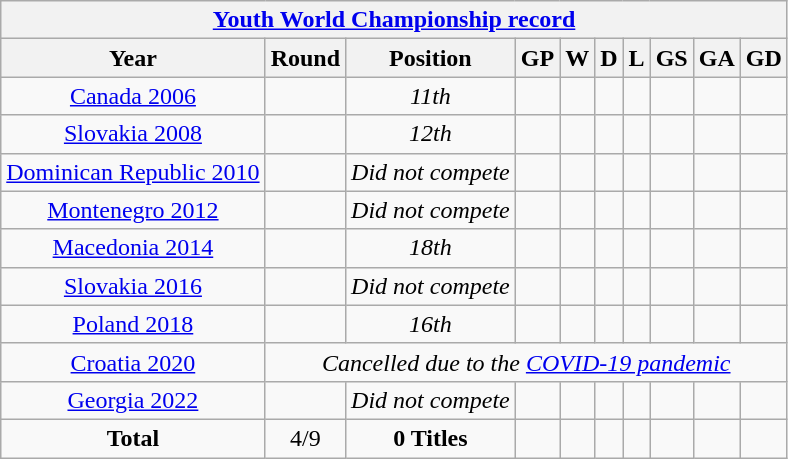<table class="wikitable" style="text-align: center;">
<tr>
<th colspan=10><a href='#'>Youth World Championship record</a></th>
</tr>
<tr>
<th>Year</th>
<th>Round</th>
<th>Position</th>
<th>GP</th>
<th>W</th>
<th>D</th>
<th>L</th>
<th>GS</th>
<th>GA</th>
<th>GD</th>
</tr>
<tr bgcolor=>
<td> <a href='#'>Canada 2006</a></td>
<td></td>
<td><em>11th</em></td>
<td></td>
<td></td>
<td></td>
<td></td>
<td></td>
<td></td>
<td></td>
</tr>
<tr bgcolor=>
<td> <a href='#'>Slovakia 2008</a></td>
<td></td>
<td><em>12th</em></td>
<td></td>
<td></td>
<td></td>
<td></td>
<td></td>
<td></td>
<td></td>
</tr>
<tr bgcolor=>
<td> <a href='#'>Dominican Republic 2010</a></td>
<td></td>
<td><em>Did not compete</em></td>
<td></td>
<td></td>
<td></td>
<td></td>
<td></td>
<td></td>
<td></td>
</tr>
<tr bgcolor=>
<td> <a href='#'>Montenegro 2012</a></td>
<td></td>
<td><em>Did not compete</em></td>
<td></td>
<td></td>
<td></td>
<td></td>
<td></td>
<td></td>
<td></td>
</tr>
<tr bgcolor=>
<td> <a href='#'>Macedonia 2014</a></td>
<td></td>
<td><em>18th</em></td>
<td></td>
<td></td>
<td></td>
<td></td>
<td></td>
<td></td>
<td></td>
</tr>
<tr bgcolor=>
<td> <a href='#'>Slovakia 2016</a></td>
<td></td>
<td><em>Did not compete</em></td>
<td></td>
<td></td>
<td></td>
<td></td>
<td></td>
<td></td>
<td></td>
</tr>
<tr>
<td> <a href='#'>Poland 2018</a></td>
<td></td>
<td><em>16th</em></td>
<td></td>
<td></td>
<td></td>
<td></td>
<td></td>
<td></td>
<td></td>
</tr>
<tr>
<td> <a href='#'>Croatia 2020</a></td>
<td colspan=9><em>Cancelled due to the <a href='#'>COVID-19 pandemic</a></em></td>
</tr>
<tr>
<td> <a href='#'>Georgia 2022</a></td>
<td></td>
<td><em>Did not compete</em></td>
<td></td>
<td></td>
<td></td>
<td></td>
<td></td>
<td></td>
<td></td>
</tr>
<tr>
<td><strong>Total</strong></td>
<td>4/9</td>
<td><strong>0 Titles</strong></td>
<td></td>
<td></td>
<td></td>
<td></td>
<td></td>
<td></td>
<td></td>
</tr>
</table>
